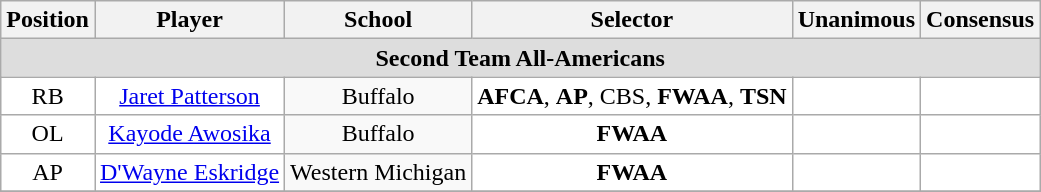<table class="wikitable" border="0">
<tr>
<th>Position</th>
<th>Player</th>
<th>School</th>
<th>Selector</th>
<th>Unanimous</th>
<th>Consensus</th>
</tr>
<tr>
<td colspan="6" style="text-align:center; background:#ddd;"><strong>Second Team All-Americans</strong></td>
</tr>
<tr style="text-align:center;">
<td style="background:white">RB</td>
<td style="background:white"><a href='#'>Jaret Patterson</a></td>
<td style=>Buffalo</td>
<td style="background:white"><strong>AFCA</strong>, <strong>AP</strong>, CBS, <strong>FWAA</strong>, <strong>TSN</strong></td>
<td style="background:white"></td>
<td style="background:white"></td>
</tr>
<tr style="text-align:center;">
<td style="background:white">OL</td>
<td style="background:white"><a href='#'>Kayode Awosika</a></td>
<td style=>Buffalo</td>
<td style="background:white"><strong>FWAA</strong></td>
<td style="background:white"></td>
<td style="background:white"></td>
</tr>
<tr style="text-align:center;">
<td style="background:white">AP</td>
<td style="background:white"><a href='#'>D'Wayne Eskridge</a></td>
<td style=>Western Michigan</td>
<td style="background:white"><strong>FWAA</strong></td>
<td style="background:white"></td>
<td style="background:white"></td>
</tr>
<tr>
</tr>
</table>
